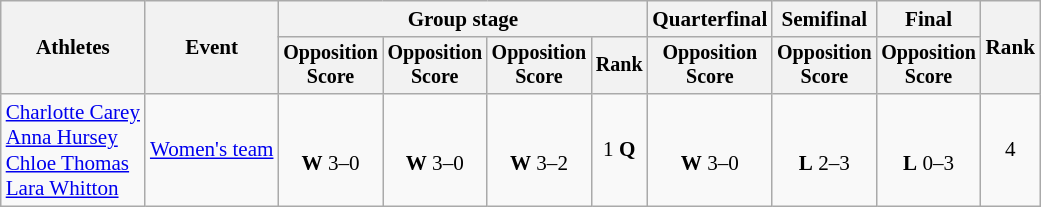<table class="wikitable" style="font-size:88%; text-align:center">
<tr>
<th rowspan=2>Athletes</th>
<th rowspan=2>Event</th>
<th colspan=4>Group stage</th>
<th>Quarterfinal</th>
<th>Semifinal</th>
<th>Final</th>
<th rowspan=2>Rank</th>
</tr>
<tr style="font-size:95%">
<th>Opposition<br>Score</th>
<th>Opposition<br>Score</th>
<th>Opposition<br>Score</th>
<th>Rank</th>
<th>Opposition<br>Score</th>
<th>Opposition<br>Score</th>
<th>Opposition<br>Score</th>
</tr>
<tr>
<td align=left><a href='#'>Charlotte Carey</a><br><a href='#'>Anna Hursey</a><br><a href='#'>Chloe Thomas</a><br><a href='#'>Lara Whitton</a></td>
<td align=left><a href='#'>Women's team</a></td>
<td><br><strong>W</strong> 3–0</td>
<td><br><strong>W</strong> 3–0</td>
<td><br><strong>W</strong> 3–2</td>
<td>1 <strong>Q</strong></td>
<td><br><strong>W</strong> 3–0</td>
<td><br><strong>L</strong> 2–3</td>
<td><br><strong>L</strong> 0–3</td>
<td>4</td>
</tr>
</table>
